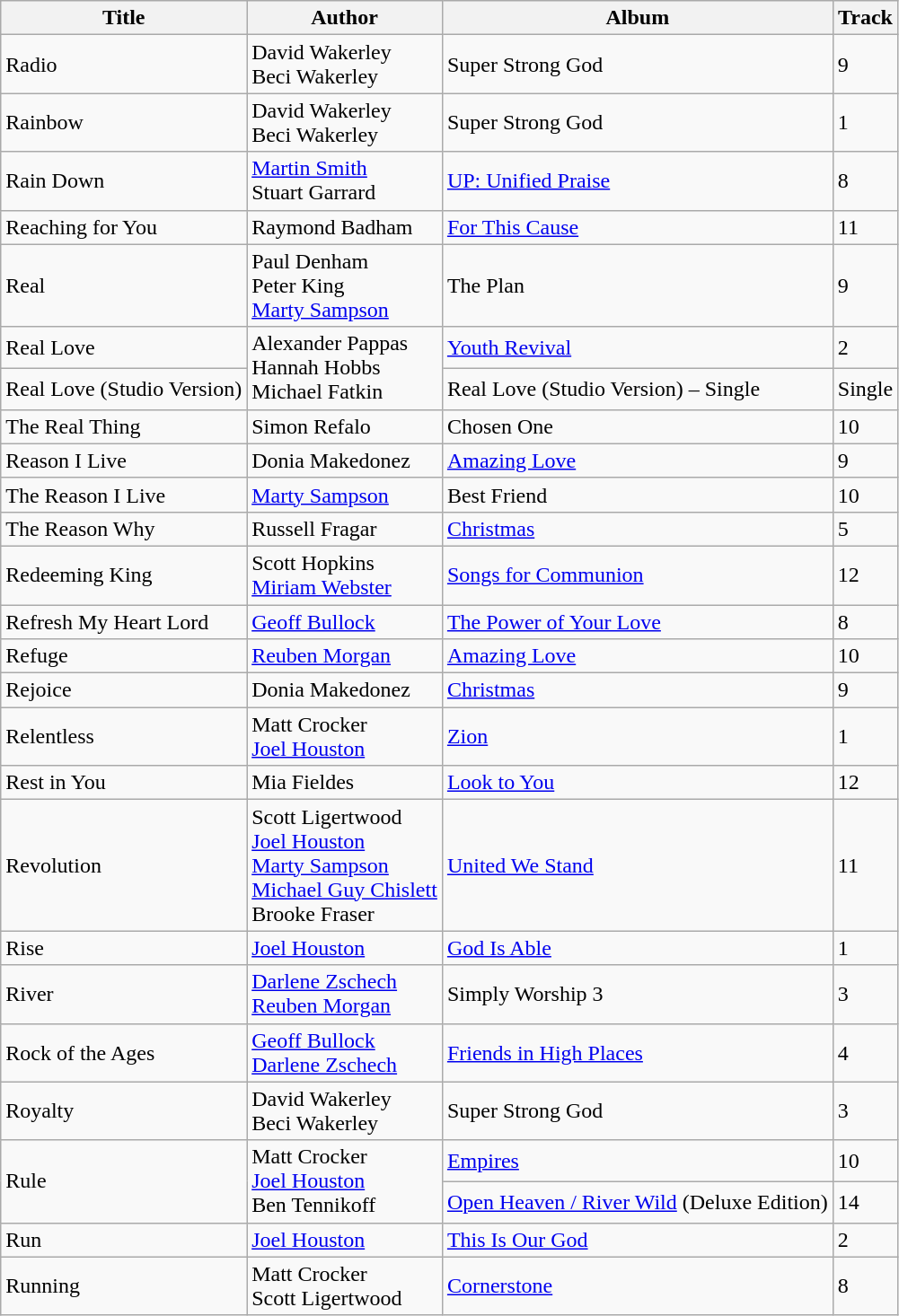<table class="wikitable">
<tr>
<th>Title</th>
<th>Author</th>
<th>Album</th>
<th>Track</th>
</tr>
<tr>
<td>Radio</td>
<td>David Wakerley <br> Beci Wakerley</td>
<td>Super Strong God</td>
<td>9</td>
</tr>
<tr>
<td>Rainbow</td>
<td>David Wakerley <br> Beci Wakerley</td>
<td>Super Strong God</td>
<td>1</td>
</tr>
<tr>
<td>Rain Down</td>
<td><a href='#'>Martin Smith</a> <br> Stuart Garrard</td>
<td><a href='#'>UP: Unified Praise</a></td>
<td>8</td>
</tr>
<tr>
<td>Reaching for You</td>
<td>Raymond Badham</td>
<td><a href='#'>For This Cause</a></td>
<td>11</td>
</tr>
<tr>
<td>Real</td>
<td>Paul Denham <br> Peter King <br> <a href='#'>Marty Sampson</a></td>
<td>The Plan</td>
<td>9</td>
</tr>
<tr>
<td>Real Love</td>
<td rowspan="2">Alexander Pappas <br> Hannah Hobbs <br> Michael Fatkin</td>
<td><a href='#'>Youth Revival</a></td>
<td>2</td>
</tr>
<tr>
<td>Real Love (Studio Version)</td>
<td>Real Love (Studio Version) – Single</td>
<td>Single</td>
</tr>
<tr>
<td>The Real Thing</td>
<td>Simon Refalo</td>
<td>Chosen One</td>
<td>10</td>
</tr>
<tr>
<td>Reason I Live</td>
<td>Donia Makedonez</td>
<td><a href='#'>Amazing Love</a></td>
<td>9</td>
</tr>
<tr>
<td>The Reason I Live</td>
<td><a href='#'>Marty Sampson</a></td>
<td>Best Friend</td>
<td>10</td>
</tr>
<tr>
<td>The Reason Why</td>
<td>Russell Fragar</td>
<td><a href='#'>Christmas</a></td>
<td>5</td>
</tr>
<tr>
<td>Redeeming King</td>
<td>Scott Hopkins <br> <a href='#'>Miriam Webster</a></td>
<td><a href='#'>Songs for Communion</a></td>
<td>12</td>
</tr>
<tr>
<td>Refresh My Heart Lord</td>
<td><a href='#'>Geoff Bullock</a></td>
<td><a href='#'>The Power of Your Love</a></td>
<td>8</td>
</tr>
<tr>
<td>Refuge</td>
<td><a href='#'>Reuben Morgan</a></td>
<td><a href='#'>Amazing Love</a></td>
<td>10</td>
</tr>
<tr>
<td>Rejoice</td>
<td>Donia Makedonez</td>
<td><a href='#'>Christmas</a></td>
<td>9</td>
</tr>
<tr>
<td>Relentless</td>
<td>Matt Crocker <br> <a href='#'>Joel Houston</a></td>
<td><a href='#'>Zion</a></td>
<td>1</td>
</tr>
<tr>
<td>Rest in You</td>
<td>Mia Fieldes</td>
<td><a href='#'>Look to You</a></td>
<td>12</td>
</tr>
<tr>
<td>Revolution</td>
<td>Scott Ligertwood <br> <a href='#'>Joel Houston</a> <br> <a href='#'>Marty Sampson</a> <br> <a href='#'>Michael Guy Chislett</a> <br> Brooke Fraser</td>
<td><a href='#'>United We Stand</a></td>
<td>11</td>
</tr>
<tr>
<td>Rise</td>
<td><a href='#'>Joel Houston</a></td>
<td><a href='#'>God Is Able</a></td>
<td>1</td>
</tr>
<tr>
<td>River</td>
<td><a href='#'>Darlene Zschech</a> <br> <a href='#'>Reuben Morgan</a></td>
<td>Simply Worship 3</td>
<td>3</td>
</tr>
<tr>
<td>Rock of the Ages</td>
<td><a href='#'>Geoff Bullock</a> <br> <a href='#'>Darlene Zschech</a></td>
<td><a href='#'>Friends in High Places</a></td>
<td>4</td>
</tr>
<tr>
<td>Royalty</td>
<td>David Wakerley <br> Beci Wakerley</td>
<td>Super Strong God</td>
<td>3</td>
</tr>
<tr>
<td rowspan="2">Rule</td>
<td rowspan="2">Matt Crocker <br> <a href='#'>Joel Houston</a> <br> Ben Tennikoff</td>
<td><a href='#'>Empires</a></td>
<td>10</td>
</tr>
<tr>
<td><a href='#'>Open Heaven / River Wild</a> (Deluxe Edition)</td>
<td>14</td>
</tr>
<tr>
<td>Run</td>
<td><a href='#'>Joel Houston</a></td>
<td><a href='#'>This Is Our God</a></td>
<td>2</td>
</tr>
<tr>
<td>Running</td>
<td>Matt Crocker <br> Scott Ligertwood</td>
<td><a href='#'>Cornerstone</a></td>
<td>8</td>
</tr>
</table>
